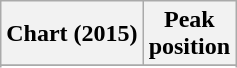<table class="wikitable sortable plainrowheaders" style="text-align:center">
<tr>
<th>Chart (2015)</th>
<th>Peak<br>position</th>
</tr>
<tr>
</tr>
<tr>
</tr>
</table>
